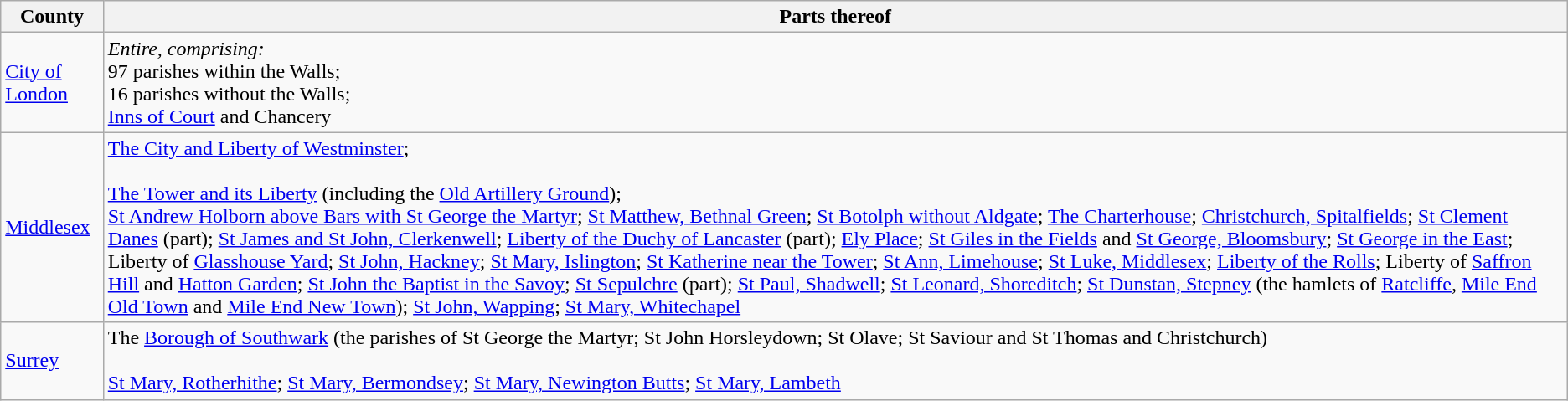<table class="wikitable">
<tr>
<th>County</th>
<th>Parts thereof</th>
</tr>
<tr>
<td><a href='#'>City of London</a></td>
<td><em>Entire, comprising:</em> <br>97 parishes within the Walls; <br>16 parishes without the Walls; <br><a href='#'>Inns of Court</a> and Chancery</td>
</tr>
<tr>
<td><a href='#'>Middlesex</a></td>
<td><a href='#'>The City and Liberty of Westminster</a>;<br><br><a href='#'>The Tower and its Liberty</a> (including the <a href='#'>Old Artillery Ground</a>);<br>
<a href='#'>St Andrew Holborn above Bars with St George the Martyr</a>; <a href='#'>St Matthew, Bethnal Green</a>; <a href='#'>St Botolph without Aldgate</a>; <a href='#'>The Charterhouse</a>; <a href='#'>Christchurch, Spitalfields</a>; <a href='#'>St Clement Danes</a> (part); <a href='#'>St James and St John, Clerkenwell</a>; <a href='#'>Liberty of the Duchy of Lancaster</a> (part); <a href='#'>Ely Place</a>; <a href='#'>St Giles in the Fields</a> and <a href='#'>St George, Bloomsbury</a>; <a href='#'>St George in the East</a>; Liberty of <a href='#'>Glasshouse Yard</a>; <a href='#'>St John, Hackney</a>; <a href='#'>St Mary, Islington</a>; <a href='#'>St Katherine near the Tower</a>; <a href='#'>St Ann, Limehouse</a>; <a href='#'>St Luke, Middlesex</a>; <a href='#'>Liberty of the Rolls</a>; Liberty of <a href='#'>Saffron Hill</a> and <a href='#'>Hatton Garden</a>; <a href='#'>St John the Baptist in the Savoy</a>; <a href='#'>St Sepulchre</a> (part); <a href='#'>St Paul, Shadwell</a>; <a href='#'>St Leonard, Shoreditch</a>; <a href='#'>St Dunstan, Stepney</a> (the hamlets of <a href='#'>Ratcliffe</a>, <a href='#'>Mile End Old Town</a> and <a href='#'>Mile End New Town</a>); <a href='#'>St John, Wapping</a>; <a href='#'>St Mary, Whitechapel</a></td>
</tr>
<tr>
<td><a href='#'>Surrey</a></td>
<td>The <a href='#'>Borough of Southwark</a> (the parishes of St George the Martyr; St John Horsleydown; St Olave; St Saviour and St Thomas and Christchurch)<br><br><a href='#'>St Mary, Rotherhithe</a>; <a href='#'>St Mary, Bermondsey</a>; <a href='#'>St Mary, Newington Butts</a>; <a href='#'>St Mary, Lambeth</a></td>
</tr>
</table>
